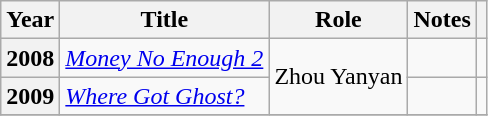<table class="wikitable sortable plainrowheaders">
<tr>
<th scope="col">Year</th>
<th scope="col">Title</th>
<th scope="col">Role</th>
<th scope="col" class="unsortable">Notes</th>
<th scope="col" class="unsortable"></th>
</tr>
<tr>
<th scope="row">2008</th>
<td><em><a href='#'>Money No Enough 2</a></em></td>
<td rowspan=2>Zhou Yanyan</td>
<td></td>
<td></td>
</tr>
<tr>
<th scope="row">2009</th>
<td><em><a href='#'>Where Got Ghost?</a></em></td>
<td></td>
<td></td>
</tr>
<tr>
</tr>
</table>
